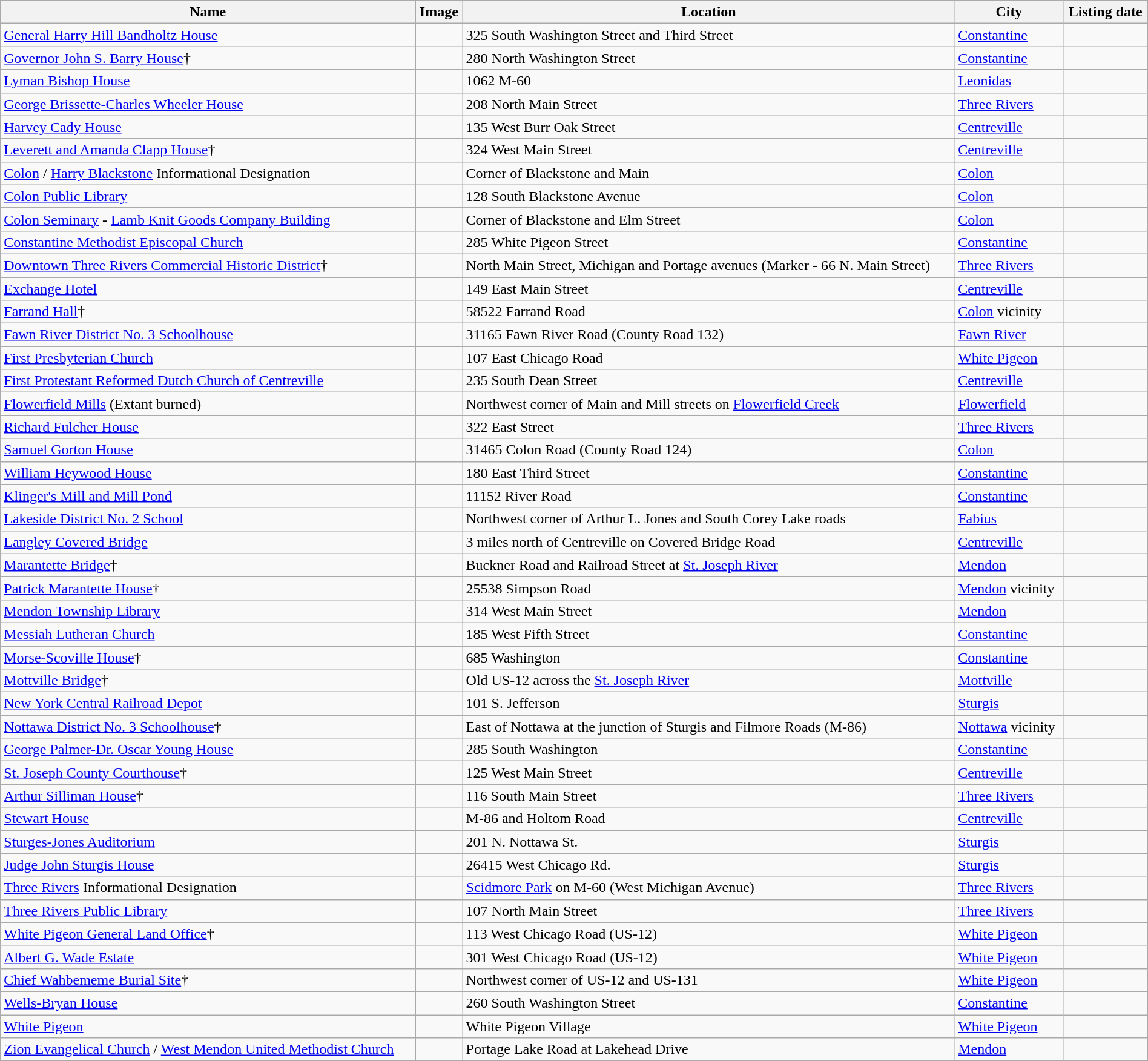<table class="wikitable sortable" style="width:100%">
<tr>
<th>Name</th>
<th>Image</th>
<th>Location</th>
<th>City</th>
<th>Listing date</th>
</tr>
<tr>
<td><a href='#'>General Harry Hill Bandholtz House</a></td>
<td></td>
<td>325 South Washington Street and Third Street</td>
<td><a href='#'>Constantine</a></td>
<td></td>
</tr>
<tr>
<td><a href='#'>Governor John S. Barry House</a>†</td>
<td></td>
<td>280 North Washington Street</td>
<td><a href='#'>Constantine</a></td>
<td></td>
</tr>
<tr>
<td><a href='#'>Lyman Bishop House</a></td>
<td></td>
<td>1062 M-60</td>
<td><a href='#'>Leonidas</a></td>
<td></td>
</tr>
<tr>
<td><a href='#'>George Brissette-Charles Wheeler House</a></td>
<td></td>
<td>208 North Main Street</td>
<td><a href='#'>Three Rivers</a></td>
<td></td>
</tr>
<tr>
<td><a href='#'>Harvey Cady House</a></td>
<td></td>
<td>135 West Burr Oak Street</td>
<td><a href='#'>Centreville</a></td>
<td></td>
</tr>
<tr>
<td><a href='#'>Leverett and Amanda Clapp House</a>†</td>
<td></td>
<td>324 West Main Street</td>
<td><a href='#'>Centreville</a></td>
<td></td>
</tr>
<tr>
<td><a href='#'>Colon</a> / <a href='#'>Harry Blackstone</a> Informational Designation</td>
<td></td>
<td>Corner of Blackstone and Main</td>
<td><a href='#'>Colon</a></td>
<td></td>
</tr>
<tr>
<td><a href='#'>Colon Public Library</a></td>
<td></td>
<td>128 South Blackstone Avenue</td>
<td><a href='#'>Colon</a></td>
<td></td>
</tr>
<tr>
<td><a href='#'>Colon Seminary</a> - <a href='#'>Lamb Knit Goods Company Building</a></td>
<td></td>
<td>Corner of Blackstone and Elm Street</td>
<td><a href='#'>Colon</a></td>
<td></td>
</tr>
<tr>
<td><a href='#'>Constantine Methodist Episcopal Church</a></td>
<td></td>
<td>285 White Pigeon Street</td>
<td><a href='#'>Constantine</a></td>
<td></td>
</tr>
<tr>
<td><a href='#'>Downtown Three Rivers Commercial Historic District</a>†</td>
<td></td>
<td>North Main Street, Michigan and Portage avenues (Marker - 66 N. Main Street)</td>
<td><a href='#'>Three Rivers</a></td>
<td></td>
</tr>
<tr>
<td><a href='#'>Exchange Hotel</a></td>
<td></td>
<td>149 East Main Street</td>
<td><a href='#'>Centreville</a></td>
<td></td>
</tr>
<tr>
<td><a href='#'>Farrand Hall</a>†</td>
<td></td>
<td>58522 Farrand Road</td>
<td><a href='#'>Colon</a> vicinity</td>
<td></td>
</tr>
<tr>
<td><a href='#'>Fawn River District No. 3 Schoolhouse</a></td>
<td></td>
<td>31165 Fawn River Road (County Road 132)</td>
<td><a href='#'>Fawn River</a></td>
<td></td>
</tr>
<tr>
<td><a href='#'>First Presbyterian Church</a></td>
<td></td>
<td>107 East Chicago Road</td>
<td><a href='#'>White Pigeon</a></td>
<td></td>
</tr>
<tr>
<td><a href='#'>First Protestant Reformed Dutch Church of Centreville</a></td>
<td></td>
<td>235 South Dean Street</td>
<td><a href='#'>Centreville</a></td>
<td></td>
</tr>
<tr>
<td><a href='#'>Flowerfield Mills</a> (Extant burned)</td>
<td></td>
<td>Northwest corner of Main and Mill streets on <a href='#'>Flowerfield Creek</a></td>
<td><a href='#'>Flowerfield</a></td>
<td></td>
</tr>
<tr>
<td><a href='#'>Richard Fulcher House</a></td>
<td></td>
<td>322 East Street</td>
<td><a href='#'>Three Rivers</a></td>
<td></td>
</tr>
<tr>
<td><a href='#'>Samuel Gorton House</a></td>
<td></td>
<td>31465 Colon Road (County Road 124)</td>
<td><a href='#'>Colon</a></td>
<td></td>
</tr>
<tr>
<td><a href='#'>William Heywood House</a></td>
<td></td>
<td>180 East Third Street</td>
<td><a href='#'>Constantine</a></td>
<td></td>
</tr>
<tr>
<td><a href='#'>Klinger's Mill and Mill Pond</a></td>
<td></td>
<td>11152 River Road</td>
<td><a href='#'>Constantine</a></td>
<td></td>
</tr>
<tr>
<td><a href='#'>Lakeside District No. 2 School</a></td>
<td></td>
<td>Northwest corner of Arthur L. Jones and South Corey Lake roads</td>
<td><a href='#'>Fabius</a></td>
<td></td>
</tr>
<tr>
<td><a href='#'>Langley Covered Bridge</a></td>
<td></td>
<td>3 miles north of Centreville on Covered Bridge Road</td>
<td><a href='#'>Centreville</a></td>
<td></td>
</tr>
<tr>
<td><a href='#'>Marantette Bridge</a>†</td>
<td></td>
<td>Buckner Road and Railroad Street at <a href='#'>St. Joseph River</a></td>
<td><a href='#'>Mendon</a></td>
<td></td>
</tr>
<tr>
<td><a href='#'>Patrick Marantette House</a>†</td>
<td></td>
<td>25538 Simpson Road</td>
<td><a href='#'>Mendon</a> vicinity</td>
<td></td>
</tr>
<tr>
<td><a href='#'>Mendon Township Library</a></td>
<td></td>
<td>314 West Main Street</td>
<td><a href='#'>Mendon</a></td>
<td></td>
</tr>
<tr>
<td><a href='#'>Messiah Lutheran Church</a></td>
<td></td>
<td>185 West Fifth Street</td>
<td><a href='#'>Constantine</a></td>
<td></td>
</tr>
<tr>
<td><a href='#'>Morse-Scoville House</a>†</td>
<td></td>
<td>685 Washington</td>
<td><a href='#'>Constantine</a></td>
<td></td>
</tr>
<tr>
<td><a href='#'>Mottville Bridge</a>†</td>
<td></td>
<td>Old US-12 across the <a href='#'>St. Joseph River</a></td>
<td><a href='#'>Mottville</a></td>
<td></td>
</tr>
<tr>
<td><a href='#'>New York Central Railroad Depot</a></td>
<td></td>
<td>101 S. Jefferson</td>
<td><a href='#'>Sturgis</a></td>
<td></td>
</tr>
<tr>
<td><a href='#'>Nottawa District No. 3 Schoolhouse</a>†</td>
<td></td>
<td>East of Nottawa at the junction of Sturgis and Filmore Roads (M-86)</td>
<td><a href='#'>Nottawa</a> vicinity</td>
<td></td>
</tr>
<tr>
<td><a href='#'>George Palmer-Dr. Oscar Young House</a></td>
<td></td>
<td>285 South Washington</td>
<td><a href='#'>Constantine</a></td>
<td></td>
</tr>
<tr>
<td><a href='#'>St. Joseph County Courthouse</a>†</td>
<td></td>
<td>125 West Main Street</td>
<td><a href='#'>Centreville</a></td>
<td></td>
</tr>
<tr>
<td><a href='#'>Arthur Silliman House</a>†</td>
<td></td>
<td>116 South Main Street</td>
<td><a href='#'>Three Rivers</a></td>
<td></td>
</tr>
<tr>
<td><a href='#'>Stewart House</a></td>
<td></td>
<td>M-86 and Holtom Road</td>
<td><a href='#'>Centreville</a></td>
<td></td>
</tr>
<tr>
<td><a href='#'>Sturges-Jones Auditorium</a></td>
<td></td>
<td>201 N. Nottawa St.</td>
<td><a href='#'>Sturgis</a></td>
<td></td>
</tr>
<tr>
<td><a href='#'>Judge John Sturgis House</a></td>
<td></td>
<td>26415 West Chicago Rd.</td>
<td><a href='#'>Sturgis</a></td>
<td></td>
</tr>
<tr>
<td><a href='#'>Three Rivers</a> Informational Designation</td>
<td></td>
<td><a href='#'>Scidmore Park</a> on M-60 (West Michigan Avenue)</td>
<td><a href='#'>Three Rivers</a></td>
<td></td>
</tr>
<tr>
<td><a href='#'>Three Rivers Public Library</a></td>
<td></td>
<td>107 North Main Street</td>
<td><a href='#'>Three Rivers</a></td>
<td></td>
</tr>
<tr>
<td><a href='#'>White Pigeon General Land Office</a>†</td>
<td></td>
<td>113 West Chicago Road (US-12)</td>
<td><a href='#'>White Pigeon</a></td>
<td></td>
</tr>
<tr>
<td><a href='#'>Albert G. Wade Estate</a></td>
<td></td>
<td>301 West Chicago Road (US-12)</td>
<td><a href='#'>White Pigeon</a></td>
<td></td>
</tr>
<tr>
<td><a href='#'>Chief Wahbememe Burial Site</a>†</td>
<td></td>
<td>Northwest corner of US-12 and US-131</td>
<td><a href='#'>White Pigeon</a></td>
<td></td>
</tr>
<tr>
<td><a href='#'>Wells-Bryan House</a></td>
<td></td>
<td>260 South Washington Street</td>
<td><a href='#'>Constantine</a></td>
<td></td>
</tr>
<tr>
<td><a href='#'>White Pigeon</a></td>
<td></td>
<td>White Pigeon Village</td>
<td><a href='#'>White Pigeon</a></td>
<td></td>
</tr>
<tr>
<td><a href='#'>Zion Evangelical Church</a> / <a href='#'>West Mendon United Methodist Church</a></td>
<td></td>
<td>Portage Lake Road at Lakehead Drive</td>
<td><a href='#'>Mendon</a></td>
<td></td>
</tr>
</table>
